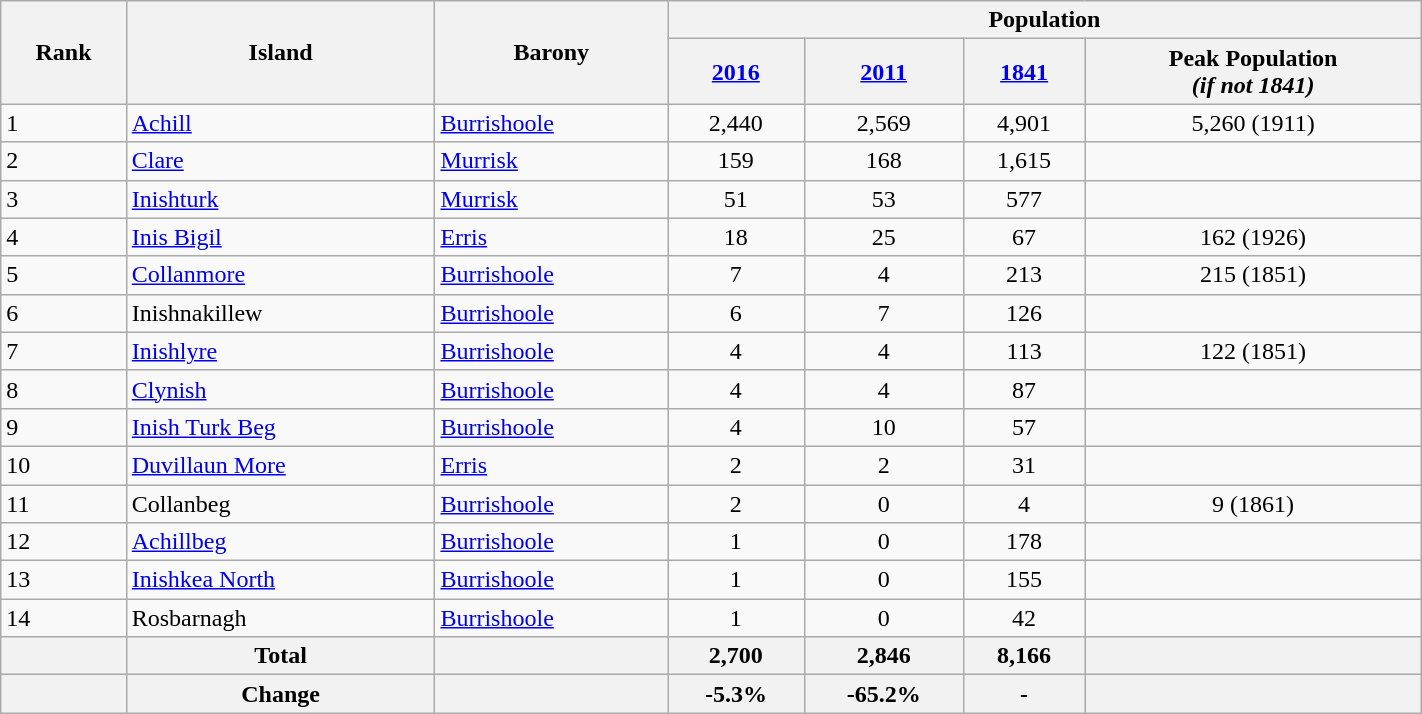<table class="wikitable sortable" style="width:75%">
<tr>
<th rowspan="2">Rank</th>
<th rowspan="2">Island</th>
<th rowspan="2">Barony</th>
<th colspan="4">Population</th>
</tr>
<tr>
<th><a href='#'>2016</a></th>
<th><a href='#'>2011</a></th>
<th><a href='#'>1841</a></th>
<th>Peak Population <br> <em>(if not 1841)</em></th>
</tr>
<tr>
<td>1</td>
<td><a href='#'>Achill</a></td>
<td><a href='#'>Burrishoole</a></td>
<td style="text-align:center;">2,440</td>
<td style="text-align:center;">2,569</td>
<td style="text-align:center;">4,901</td>
<td style="text-align:center;">5,260 (1911)</td>
</tr>
<tr>
<td>2</td>
<td><a href='#'>Clare</a></td>
<td><a href='#'>Murrisk</a></td>
<td style="text-align:center;">159</td>
<td style="text-align:center;">168</td>
<td style="text-align:center;">1,615</td>
<td></td>
</tr>
<tr>
<td>3</td>
<td><a href='#'>Inishturk</a></td>
<td><a href='#'>Murrisk</a></td>
<td style="text-align:center;">51</td>
<td style="text-align:center;">53</td>
<td style="text-align:center;">577</td>
<td></td>
</tr>
<tr>
<td>4</td>
<td><a href='#'>Inis Bigil</a></td>
<td><a href='#'>Erris</a></td>
<td style="text-align:center;">18</td>
<td style="text-align:center;">25</td>
<td style="text-align:center;">67</td>
<td style="text-align:center;">162 (1926)</td>
</tr>
<tr>
<td>5</td>
<td><a href='#'>Collanmore</a></td>
<td><a href='#'>Burrishoole</a></td>
<td style="text-align:center;">7</td>
<td style="text-align:center;">4</td>
<td style="text-align:center;">213</td>
<td style="text-align:center;">215 (1851)</td>
</tr>
<tr>
<td>6</td>
<td>Inishnakillew</td>
<td><a href='#'>Burrishoole</a></td>
<td style="text-align:center;">6</td>
<td style="text-align:center;">7</td>
<td style="text-align:center;">126</td>
<td></td>
</tr>
<tr>
<td>7</td>
<td><a href='#'>Inishlyre</a></td>
<td><a href='#'>Burrishoole</a></td>
<td style="text-align:center;">4</td>
<td style="text-align:center;">4</td>
<td style="text-align:center;">113</td>
<td style="text-align:center;">122 (1851)</td>
</tr>
<tr>
<td>8</td>
<td><a href='#'>Clynish</a></td>
<td><a href='#'>Burrishoole</a></td>
<td style="text-align:center;">4</td>
<td style="text-align:center;">4</td>
<td style="text-align:center;">87</td>
<td></td>
</tr>
<tr>
<td>9</td>
<td><a href='#'>Inish Turk Beg</a></td>
<td><a href='#'>Burrishoole</a></td>
<td style="text-align:center;">4</td>
<td style="text-align:center;">10</td>
<td style="text-align:center;">57</td>
<td></td>
</tr>
<tr>
<td>10</td>
<td><a href='#'>Duvillaun More</a></td>
<td><a href='#'>Erris</a></td>
<td style="text-align:center;">2</td>
<td style="text-align:center;">2</td>
<td style="text-align:center;">31</td>
<td></td>
</tr>
<tr>
<td>11</td>
<td>Collanbeg</td>
<td><a href='#'>Burrishoole</a></td>
<td style="text-align:center;">2</td>
<td style="text-align:center;">0</td>
<td style="text-align:center;">4</td>
<td style="text-align:center;">9 (1861)</td>
</tr>
<tr>
<td>12</td>
<td><a href='#'>Achillbeg</a></td>
<td><a href='#'>Burrishoole</a></td>
<td style="text-align:center;">1</td>
<td style="text-align:center;">0</td>
<td style="text-align:center;">178</td>
<td></td>
</tr>
<tr>
<td>13</td>
<td><a href='#'>Inishkea North</a></td>
<td><a href='#'>Burrishoole</a></td>
<td style="text-align:center;">1</td>
<td style="text-align:center;">0</td>
<td style="text-align:center;">155</td>
<td></td>
</tr>
<tr>
<td>14</td>
<td>Rosbarnagh</td>
<td><a href='#'>Burrishoole</a></td>
<td style="text-align:center;">1</td>
<td style="text-align:center;">0</td>
<td style="text-align:center;">42</td>
<td></td>
</tr>
<tr>
<th></th>
<th>Total</th>
<th></th>
<th>2,700</th>
<th>2,846</th>
<th>8,166</th>
<th></th>
</tr>
<tr>
<th></th>
<th>Change</th>
<th></th>
<th>-5.3%</th>
<th>-65.2%</th>
<th>-</th>
<th></th>
</tr>
</table>
